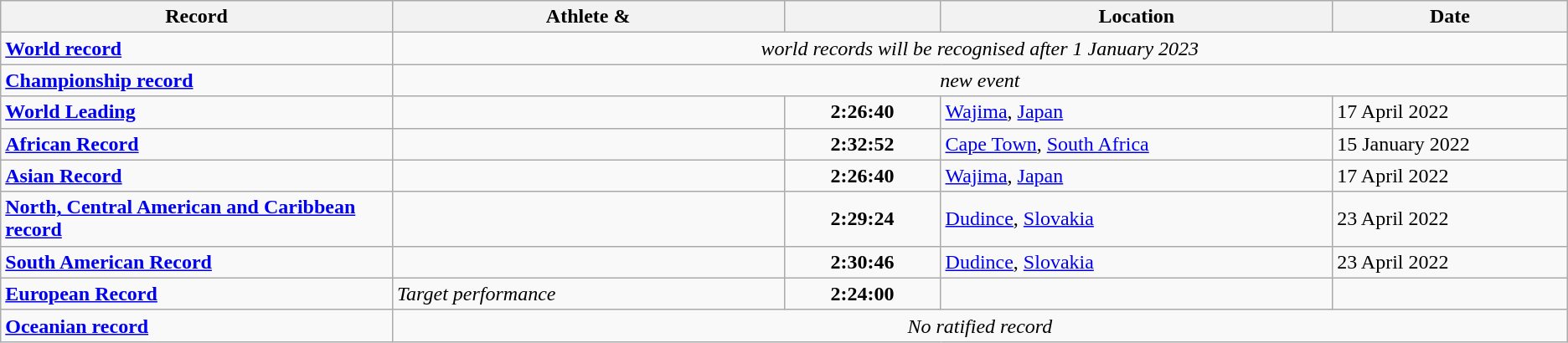<table class="wikitable">
<tr>
<th width=25% align=center>Record</th>
<th width=25% align=center>Athlete & </th>
<th width=10% align=center></th>
<th width=25% align=center>Location</th>
<th width=15% align=center>Date</th>
</tr>
<tr>
<td><strong><a href='#'>World record</a></strong></td>
<td colspan=4 align=center><em>world records will be recognised after 1 January 2023</em></td>
</tr>
<tr>
<td><strong><a href='#'>Championship record</a></strong></td>
<td colspan=4 align=center><em>new event</em></td>
</tr>
<tr>
<td><strong><a href='#'>World Leading</a></strong></td>
<td></td>
<td align=center><strong>2:26:40</strong></td>
<td><a href='#'>Wajima</a>, <a href='#'>Japan</a></td>
<td>17 April 2022</td>
</tr>
<tr>
<td><strong><a href='#'>African Record</a></strong></td>
<td></td>
<td align=center><strong>2:32:52</strong></td>
<td><a href='#'>Cape Town</a>, <a href='#'>South Africa</a></td>
<td>15 January 2022</td>
</tr>
<tr>
<td><strong><a href='#'>Asian Record</a></strong></td>
<td></td>
<td align=center><strong>2:26:40</strong></td>
<td><a href='#'>Wajima</a>, <a href='#'>Japan</a></td>
<td>17 April 2022</td>
</tr>
<tr>
<td><strong><a href='#'>North, Central American and Caribbean record</a></strong></td>
<td></td>
<td align=center><strong>2:29:24</strong></td>
<td><a href='#'>Dudince</a>, <a href='#'>Slovakia</a></td>
<td>23 April 2022</td>
</tr>
<tr>
<td><strong><a href='#'>South American Record</a></strong></td>
<td></td>
<td align=center><strong>2:30:46</strong></td>
<td><a href='#'>Dudince</a>, <a href='#'>Slovakia</a></td>
<td>23 April 2022</td>
</tr>
<tr>
<td><strong><a href='#'>European Record</a></strong></td>
<td><em>Target performance</em></td>
<td align=center><strong>2:24:00</strong></td>
<td></td>
<td></td>
</tr>
<tr>
<td><strong><a href='#'>Oceanian record</a></strong></td>
<td colspan=4 align=center><em>No ratified record</em></td>
</tr>
</table>
